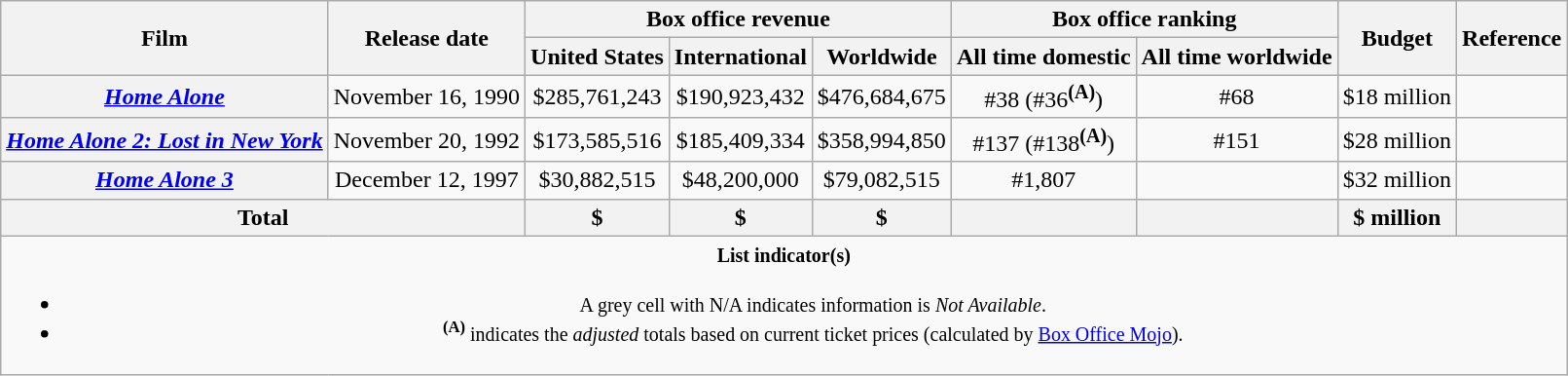<table class="wikitable plainrowheaders"  style="text-align:center;">
<tr>
<th rowspan="2" style="text-align:center;">Film</th>
<th rowspan="2" style="text-align:center;">Release date</th>
<th colspan="3" style="text-align:center;">Box office revenue</th>
<th colspan="2" style="text-align:center;" text="wrap">Box office ranking</th>
<th rowspan="2" style="text-align:center;">Budget</th>
<th rowspan="2" style="text-align:center;">Reference</th>
</tr>
<tr>
<th style="text-align:center;">United States</th>
<th style="text-align:center;">International</th>
<th style="text-align:center;">Worldwide</th>
<th style="text-align:center;">All time domestic</th>
<th style="text-align:center;">All time worldwide</th>
</tr>
<tr>
<th scope="row"><em><a href='#'>Home Alone</a></em></th>
<td>November 16, 1990</td>
<td>$285,761,243</td>
<td>$190,923,432</td>
<td>$476,684,675</td>
<td style="text-align:center;">#38 (#36<sup><strong>(A)</strong></sup>)</td>
<td style="text-align:center;">#68</td>
<td style="text-align:center;">$18 million</td>
<td style="text-align:center;"></td>
</tr>
<tr>
<th scope="row"><em><a href='#'>Home Alone 2: Lost in New York</a></em></th>
<td>November 20, 1992</td>
<td>$173,585,516</td>
<td>$185,409,334</td>
<td>$358,994,850</td>
<td style="text-align:center;">#137 (#138<sup><strong>(A)</strong></sup>)</td>
<td style="text-align:center;">#151</td>
<td style="text-align:center;">$28 million</td>
<td style="text-align:center;"></td>
</tr>
<tr>
<th scope="row"><em><a href='#'>Home Alone 3</a></em></th>
<td>December 12, 1997</td>
<td>$30,882,515</td>
<td>$48,200,000</td>
<td>$79,082,515</td>
<td style="text-align:center;">#1,807</td>
<td></td>
<td style="text-align:center;">$32 million</td>
<td style="text-align:center;"></td>
</tr>
<tr>
<th colspan="2" style="text-align:center;"><strong>Total</strong></th>
<th>$</th>
<th>$</th>
<th>$</th>
<th></th>
<th></th>
<th>$ million</th>
<th colspan="2"></th>
</tr>
<tr>
<td colspan="9"><small><strong>List indicator(s)</strong></small><br><ul><li><small>A grey cell with N/A indicates information is <em>Not Available</em>.</small></li><li><small><sup><strong>(A)</strong></sup> indicates the <em>adjusted</em> totals based on current ticket prices (calculated by <a href='#'>Box Office Mojo</a>).</small></li></ul></td>
</tr>
</table>
